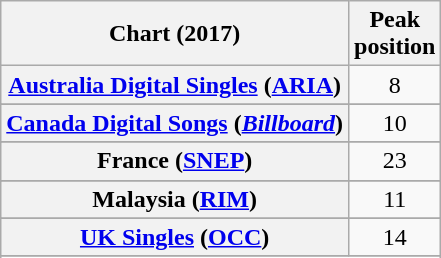<table class="wikitable sortable plainrowheaders" style="text-align:center">
<tr>
<th scope="col">Chart (2017)</th>
<th scope="col">Peak<br>position</th>
</tr>
<tr>
<th scope="row"><a href='#'>Australia Digital Singles</a> (<a href='#'>ARIA</a>)</th>
<td>8</td>
</tr>
<tr>
</tr>
<tr>
</tr>
<tr>
<th scope="row"><a href='#'>Canada Digital Songs</a> (<em><a href='#'>Billboard</a></em>)</th>
<td>10</td>
</tr>
<tr>
</tr>
<tr>
</tr>
<tr>
<th scope="row">France (<a href='#'>SNEP</a>)</th>
<td>23</td>
</tr>
<tr>
</tr>
<tr>
</tr>
<tr>
</tr>
<tr>
<th scope="row">Malaysia (<a href='#'>RIM</a>)</th>
<td>11</td>
</tr>
<tr>
</tr>
<tr>
</tr>
<tr>
</tr>
<tr>
</tr>
<tr>
<th scope="row"><a href='#'>UK Singles</a> (<a href='#'>OCC</a>)</th>
<td>14</td>
</tr>
<tr>
</tr>
<tr>
</tr>
</table>
